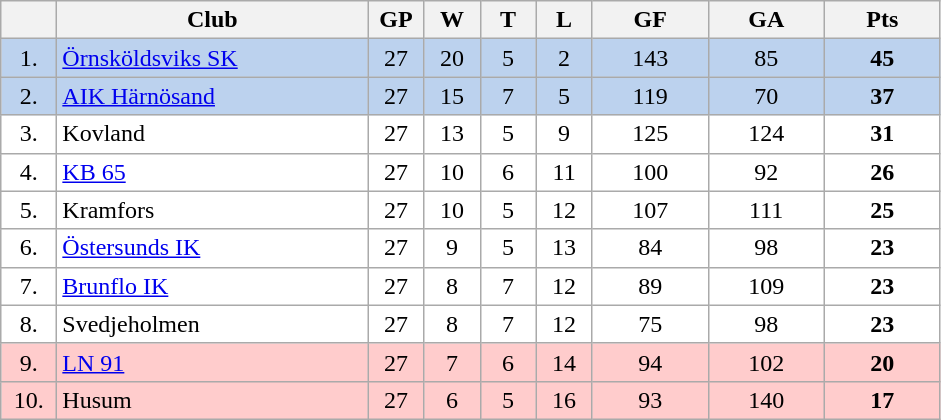<table class="wikitable">
<tr>
<th width="30"></th>
<th width="200">Club</th>
<th width="30">GP</th>
<th width="30">W</th>
<th width="30">T</th>
<th width="30">L</th>
<th width="70">GF</th>
<th width="70">GA</th>
<th width="70">Pts</th>
</tr>
<tr bgcolor="#BCD2EE" align="center">
<td>1.</td>
<td align="left"><a href='#'>Örnsköldsviks SK</a></td>
<td>27</td>
<td>20</td>
<td>5</td>
<td>2</td>
<td>143</td>
<td>85</td>
<td><strong>45</strong></td>
</tr>
<tr bgcolor="#BCD2EE" align="center">
<td>2.</td>
<td align="left"><a href='#'>AIK Härnösand</a></td>
<td>27</td>
<td>15</td>
<td>7</td>
<td>5</td>
<td>119</td>
<td>70</td>
<td><strong>37</strong></td>
</tr>
<tr bgcolor="#FFFFFF" align="center">
<td>3.</td>
<td align="left">Kovland</td>
<td>27</td>
<td>13</td>
<td>5</td>
<td>9</td>
<td>125</td>
<td>124</td>
<td><strong>31</strong></td>
</tr>
<tr bgcolor="#FFFFFF" align="center">
<td>4.</td>
<td align="left"><a href='#'>KB 65</a></td>
<td>27</td>
<td>10</td>
<td>6</td>
<td>11</td>
<td>100</td>
<td>92</td>
<td><strong>26</strong></td>
</tr>
<tr bgcolor="#FFFFFF" align="center">
<td>5.</td>
<td align="left">Kramfors</td>
<td>27</td>
<td>10</td>
<td>5</td>
<td>12</td>
<td>107</td>
<td>111</td>
<td><strong>25</strong></td>
</tr>
<tr bgcolor="#FFFFFF" align="center">
<td>6.</td>
<td align="left"><a href='#'>Östersunds IK</a></td>
<td>27</td>
<td>9</td>
<td>5</td>
<td>13</td>
<td>84</td>
<td>98</td>
<td><strong>23</strong></td>
</tr>
<tr bgcolor="#FFFFFF" align="center">
<td>7.</td>
<td align="left"><a href='#'>Brunflo IK</a></td>
<td>27</td>
<td>8</td>
<td>7</td>
<td>12</td>
<td>89</td>
<td>109</td>
<td><strong>23</strong></td>
</tr>
<tr bgcolor="#FFFFFF" align="center">
<td>8.</td>
<td align="left">Svedjeholmen</td>
<td>27</td>
<td>8</td>
<td>7</td>
<td>12</td>
<td>75</td>
<td>98</td>
<td><strong>23</strong></td>
</tr>
<tr bgcolor="#FFCCCC" align="center">
<td>9.</td>
<td align="left"><a href='#'>LN 91</a></td>
<td>27</td>
<td>7</td>
<td>6</td>
<td>14</td>
<td>94</td>
<td>102</td>
<td><strong>20</strong></td>
</tr>
<tr bgcolor="#FFCCCC" align="center">
<td>10.</td>
<td align="left">Husum</td>
<td>27</td>
<td>6</td>
<td>5</td>
<td>16</td>
<td>93</td>
<td>140</td>
<td><strong>17</strong></td>
</tr>
</table>
